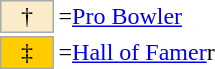<table border=0 cellspacing="0" cellpadding="8">
<tr>
<td><br><table style="margin: 0.75em 0 0 0.5em">
<tr>
<td style="background:#faecc8; border:1px solid #aaa; width:2em; text-align:center;">†</td>
<td>=<a href='#'>Pro Bowler</a> </td>
</tr>
<tr>
<td style="background-color:#FFCC00; border:1px solid #aaaaaa; width:2em; text-align:center;">‡</td>
<td>=<a href='#'>Hall of Famer</a>r </td>
</tr>
</table>
</td>
<td cellspacing="2"><br></td>
</tr>
</table>
